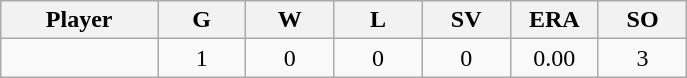<table class="wikitable sortable">
<tr>
<th bgcolor="#DDDDFF" width="16%">Player</th>
<th bgcolor="#DDDDFF" width="9%">G</th>
<th bgcolor="#DDDDFF" width="9%">W</th>
<th bgcolor="#DDDDFF" width="9%">L</th>
<th bgcolor="#DDDDFF" width="9%">SV</th>
<th bgcolor="#DDDDFF" width="9%">ERA</th>
<th bgcolor="#DDDDFF" width="9%">SO</th>
</tr>
<tr align="center">
<td></td>
<td>1</td>
<td>0</td>
<td>0</td>
<td>0</td>
<td>0.00</td>
<td>3</td>
</tr>
</table>
